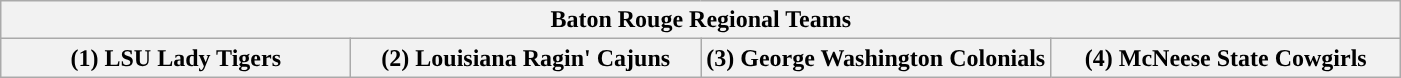<table class="wikitable">
<tr>
<th colspan=4>Baton Rouge Regional Teams</th>
</tr>
<tr>
<th style="width: 25%; ">(1) LSU Lady Tigers</th>
<th style="width: 25%; ">(2) Louisiana Ragin' Cajuns</th>
<th style="width: 25%; ">(3) George Washington Colonials</th>
<th style="width: 25%; ">(4) McNeese State Cowgirls</th>
</tr>
</table>
